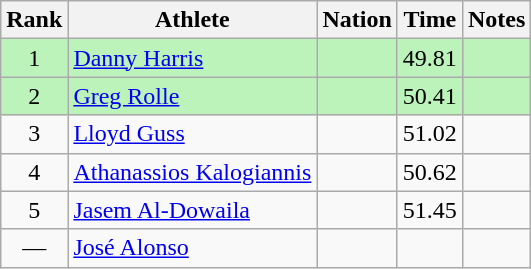<table class="wikitable sortable" style="text-align:center">
<tr>
<th>Rank</th>
<th>Athlete</th>
<th>Nation</th>
<th>Time</th>
<th>Notes</th>
</tr>
<tr style="background:#bbf3bb;">
<td>1</td>
<td align=left><a href='#'>Danny Harris</a></td>
<td align=left></td>
<td>49.81</td>
<td></td>
</tr>
<tr style="background:#bbf3bb;">
<td>2</td>
<td align=left><a href='#'>Greg Rolle</a></td>
<td align=left></td>
<td>50.41</td>
<td></td>
</tr>
<tr>
<td>3</td>
<td align=left><a href='#'>Lloyd Guss</a></td>
<td align=left></td>
<td>51.02</td>
<td></td>
</tr>
<tr>
<td>4</td>
<td align=left><a href='#'>Athanassios Kalogiannis</a></td>
<td align=left></td>
<td>50.62</td>
<td></td>
</tr>
<tr>
<td>5</td>
<td align=left><a href='#'>Jasem Al-Dowaila</a></td>
<td align=left></td>
<td>51.45</td>
<td></td>
</tr>
<tr>
<td data-sort-value=6>—</td>
<td align=left><a href='#'>José Alonso</a></td>
<td align=left></td>
<td data-sort-value=70.00></td>
<td></td>
</tr>
</table>
